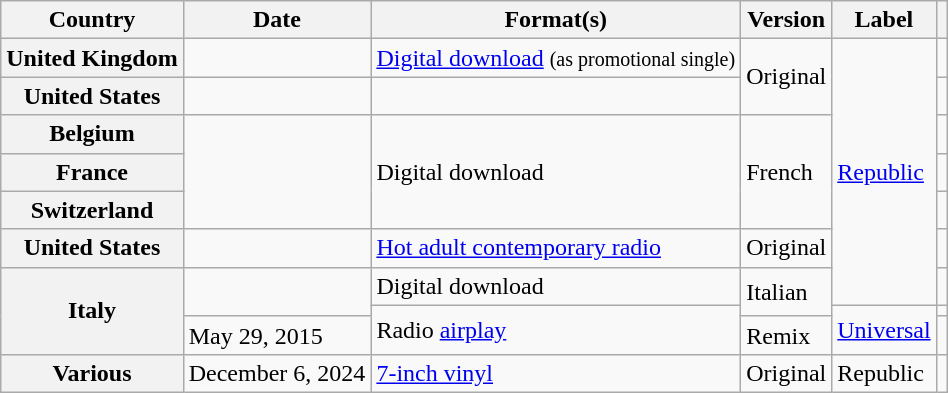<table class="wikitable plainrowheaders">
<tr>
<th scope="col">Country</th>
<th scope="col">Date</th>
<th scope="col">Format(s)</th>
<th scope="col">Version</th>
<th scope="col">Label</th>
<th scope="col"></th>
</tr>
<tr>
<th scope="row">United Kingdom</th>
<td></td>
<td><a href='#'>Digital download</a> <small>(as promotional single)</small></td>
<td rowspan="2">Original</td>
<td rowspan="7"><a href='#'>Republic</a></td>
<td align="center"></td>
</tr>
<tr>
<th scope="row">United States</th>
<td></td>
<td></td>
<td align="center"></td>
</tr>
<tr>
<th scope="row">Belgium</th>
<td rowspan="3"></td>
<td rowspan="3">Digital download</td>
<td rowspan="3">French</td>
<td align="center"></td>
</tr>
<tr>
<th scope="row">France</th>
<td align="center"></td>
</tr>
<tr>
<th scope="row">Switzerland</th>
<td align="center"></td>
</tr>
<tr>
<th scope="row">United States</th>
<td></td>
<td><a href='#'>Hot adult contemporary radio</a></td>
<td>Original</td>
<td align="center"></td>
</tr>
<tr>
<th rowspan="3" scope="row">Italy</th>
<td rowspan="2"></td>
<td>Digital download</td>
<td rowspan="2">Italian</td>
<td align="center"></td>
</tr>
<tr>
<td rowspan="2">Radio <a href='#'>airplay</a></td>
<td rowspan="2"><a href='#'>Universal</a></td>
<td align="center"></td>
</tr>
<tr>
<td>May 29, 2015</td>
<td>Remix</td>
<td align="center"></td>
</tr>
<tr>
<th scope="row">Various</th>
<td>December 6, 2024</td>
<td><a href='#'>7-inch vinyl</a></td>
<td>Original</td>
<td>Republic</td>
<td align="center"></td>
</tr>
</table>
